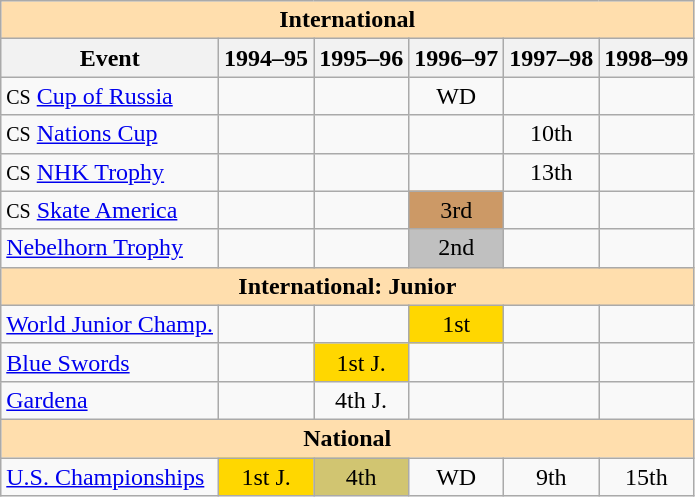<table class="wikitable" style="text-align:center">
<tr>
<th colspan="6" style="background-color: #ffdead; " align="center"><strong>International</strong></th>
</tr>
<tr>
<th>Event</th>
<th>1994–95</th>
<th>1995–96</th>
<th>1996–97</th>
<th>1997–98</th>
<th>1998–99</th>
</tr>
<tr>
<td align=left><small>CS</small> <a href='#'>Cup of Russia</a></td>
<td></td>
<td></td>
<td>WD</td>
<td></td>
<td></td>
</tr>
<tr>
<td align=left><small>CS</small> <a href='#'>Nations Cup</a></td>
<td></td>
<td></td>
<td></td>
<td>10th</td>
<td></td>
</tr>
<tr>
<td align=left><small>CS</small> <a href='#'>NHK Trophy</a></td>
<td></td>
<td></td>
<td></td>
<td>13th</td>
<td></td>
</tr>
<tr>
<td align=left><small>CS</small> <a href='#'>Skate America</a></td>
<td></td>
<td></td>
<td bgcolor=cc9966>3rd</td>
<td></td>
<td></td>
</tr>
<tr>
<td align=left><a href='#'>Nebelhorn Trophy</a></td>
<td></td>
<td></td>
<td bgcolor=silver>2nd</td>
<td></td>
<td></td>
</tr>
<tr>
<th colspan="6" style="background-color: #ffdead; " align="center"><strong>International: Junior</strong></th>
</tr>
<tr>
<td align=left><a href='#'>World Junior Champ.</a></td>
<td></td>
<td></td>
<td bgcolor=gold>1st</td>
<td></td>
<td></td>
</tr>
<tr>
<td align=left><a href='#'>Blue Swords</a></td>
<td></td>
<td bgcolor=gold>1st J.</td>
<td></td>
<td></td>
<td></td>
</tr>
<tr>
<td align=left><a href='#'>Gardena</a></td>
<td></td>
<td>4th J.</td>
<td></td>
<td></td>
<td></td>
</tr>
<tr>
<th colspan="6" style="background-color: #ffdead; " align="center"><strong>National</strong></th>
</tr>
<tr>
<td align=left><a href='#'>U.S. Championships</a></td>
<td bgcolor="gold">1st J.</td>
<td bgcolor=d1c571>4th</td>
<td>WD</td>
<td>9th</td>
<td>15th</td>
</tr>
</table>
